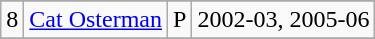<table class="wikitable">
<tr>
</tr>
<tr>
<td style="text-align: center">8</td>
<td><a href='#'>Cat Osterman</a></td>
<td>P</td>
<td>2002-03, 2005-06</td>
</tr>
<tr>
</tr>
</table>
